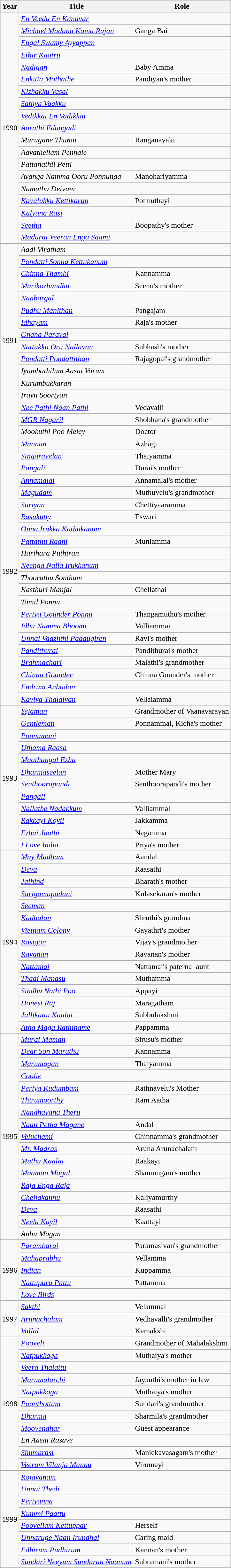<table class="wikitable">
<tr style="text-align:center;">
<th>Year</th>
<th>Title</th>
<th>Role</th>
</tr>
<tr>
<td rowspan="19">1990</td>
<td><em><a href='#'>En Veedu En Kanavar</a></em></td>
<td></td>
</tr>
<tr>
<td><em><a href='#'>Michael Madana Kama Rajan</a></em></td>
<td>Ganga Bai</td>
</tr>
<tr>
<td><em><a href='#'>Engal Swamy Ayyappan</a></em></td>
<td></td>
</tr>
<tr>
<td><em><a href='#'>Ethir Kaatru</a></em></td>
<td></td>
</tr>
<tr>
<td><em><a href='#'>Nadigan</a></em></td>
<td>Baby Amma</td>
</tr>
<tr>
<td><em><a href='#'>Enkitta Mothathe</a></em></td>
<td>Pandiyan's mother</td>
</tr>
<tr>
<td><em><a href='#'>Kizhakku Vasal</a></em></td>
<td></td>
</tr>
<tr>
<td><em><a href='#'>Sathya Vaakku</a></em></td>
<td></td>
</tr>
<tr>
<td><em><a href='#'>Vedikkai En Vadikkai</a></em></td>
<td></td>
</tr>
<tr>
<td><em><a href='#'>Aarathi Edungadi</a></em></td>
<td></td>
</tr>
<tr>
<td><em>Murugane Thunai</em></td>
<td>Ranganayaki</td>
</tr>
<tr>
<td><em>Aavathellam Pennale</em></td>
<td></td>
</tr>
<tr>
<td><em>Pattanathil Petti</em></td>
<td></td>
</tr>
<tr>
<td><em>Avanga Namma Ooru Ponnunga</em></td>
<td>Manohariyamma</td>
</tr>
<tr>
<td><em>Namathu Deivam</em></td>
<td></td>
</tr>
<tr>
<td><em><a href='#'>Kavalukku Kettikaran</a></em></td>
<td>Ponnuthayi</td>
</tr>
<tr>
<td><em><a href='#'>Kalyana Rasi</a></em></td>
<td></td>
</tr>
<tr>
<td><em><a href='#'>Seetha</a></em></td>
<td>Boopathy's mother</td>
</tr>
<tr>
<td><em><a href='#'>Madurai Veeran Enga Saami</a></em></td>
<td></td>
</tr>
<tr>
<td rowspan="16">1991</td>
<td><em>Aadi Viratham</em></td>
<td></td>
</tr>
<tr>
<td><em><a href='#'>Pondatti Sonna Kettukanum</a></em></td>
<td></td>
</tr>
<tr>
<td><em><a href='#'>Chinna Thambi</a></em></td>
<td>Kannamma</td>
</tr>
<tr>
<td><em><a href='#'>Marikozhundhu</a></em></td>
<td>Seenu's mother</td>
</tr>
<tr>
<td><em><a href='#'>Nanbargal</a></em></td>
<td></td>
</tr>
<tr>
<td><em><a href='#'>Pudhu Manithan</a></em></td>
<td>Pangajam</td>
</tr>
<tr>
<td><em><a href='#'>Idhayam</a></em></td>
<td>Raja's mother</td>
</tr>
<tr>
<td><em><a href='#'>Gnana Paravai</a></em></td>
<td></td>
</tr>
<tr>
<td><em><a href='#'>Nattukku Oru Nallavan</a></em></td>
<td>Subhash's mother</td>
</tr>
<tr>
<td><em><a href='#'>Pondatti Pondattithan</a></em></td>
<td>Rajagopal's grandmother</td>
</tr>
<tr>
<td><em>Iyumbathilum Aasai Varum</em></td>
<td></td>
</tr>
<tr>
<td><em>Kurumbukkaran</em></td>
<td></td>
</tr>
<tr>
<td><em>Iravu Sooriyan</em></td>
<td></td>
</tr>
<tr>
<td><em><a href='#'>Nee Pathi Naan Pathi</a></em></td>
<td>Vedavalli</td>
</tr>
<tr>
<td><em><a href='#'>MGR Nagaril</a></em></td>
<td>Shobhana's grandmother</td>
</tr>
<tr>
<td><em>Mookuthi Poo Meley</em></td>
<td>Doctor</td>
</tr>
<tr>
<td rowspan="22">1992</td>
<td><em><a href='#'>Mannan</a></em></td>
<td>Azhagi</td>
</tr>
<tr>
<td><em><a href='#'>Singaravelan</a></em></td>
<td>Thaiyamma</td>
</tr>
<tr>
<td><em><a href='#'>Pangali</a></em></td>
<td>Durai's mother</td>
</tr>
<tr>
<td><em><a href='#'>Annamalai</a></em></td>
<td>Annamalai's mother</td>
</tr>
<tr>
<td><em><a href='#'>Magudam</a></em></td>
<td>Muthuvelu's grandmother</td>
</tr>
<tr>
<td><em><a href='#'>Suriyan</a></em></td>
<td>Chettiyaaramma</td>
</tr>
<tr>
<td><em><a href='#'>Rasukutty</a></em></td>
<td>Eswari</td>
</tr>
<tr>
<td><em><a href='#'>Onna Irukka Kathukanum</a></em></td>
<td></td>
</tr>
<tr>
<td><em><a href='#'>Pattathu Raani</a></em></td>
<td>Muniamma</td>
</tr>
<tr>
<td><em>Harihara Puthiran</em></td>
<td></td>
</tr>
<tr>
<td><em><a href='#'>Neenga Nalla Irukkanum</a></em></td>
<td></td>
</tr>
<tr>
<td><em>Thoorathu Sontham</em></td>
<td></td>
</tr>
<tr>
<td><em>Kasthuri Manjal</em></td>
<td>Chellathai</td>
</tr>
<tr>
<td><em>Tamil Ponnu</em></td>
<td></td>
</tr>
<tr>
<td><em><a href='#'>Periya Gounder Ponnu</a> </em></td>
<td>Thangamuthu's mother</td>
</tr>
<tr>
<td><em><a href='#'>Idhu Namma Bhoomi</a></em></td>
<td>Valliammai</td>
</tr>
<tr>
<td><em><a href='#'>Unnai Vaazhthi Paadugiren</a></em></td>
<td>Ravi's mother</td>
</tr>
<tr>
<td><em><a href='#'>Pandithurai</a></em></td>
<td>Pandithurai's mother</td>
</tr>
<tr>
<td><em><a href='#'>Brahmachari</a></em></td>
<td>Malathi's grandmother</td>
</tr>
<tr>
<td><em><a href='#'>Chinna Gounder</a></em></td>
<td>Chinna Gounder's mother</td>
</tr>
<tr>
<td><em><a href='#'>Endrum Anbudan</a></em></td>
<td></td>
</tr>
<tr>
<td><em><a href='#'>Kaviya Thalaivan</a></em></td>
<td>Vellaiamma</td>
</tr>
<tr>
<td rowspan="12">1993</td>
<td><em><a href='#'>Yejaman</a></em></td>
<td>Grandmother of Vaanavarayan</td>
</tr>
<tr>
<td><em><a href='#'>Gentleman</a></em></td>
<td>Ponnammal, Kicha's mother</td>
</tr>
<tr>
<td><em><a href='#'>Ponnumani</a></em></td>
<td></td>
</tr>
<tr>
<td><em><a href='#'>Uthama Raasa</a></em></td>
<td></td>
</tr>
<tr>
<td><em><a href='#'>Maathangal Ezhu</a></em></td>
<td></td>
</tr>
<tr>
<td><em><a href='#'>Dharmaseelan</a></em></td>
<td>Mother Mary</td>
</tr>
<tr>
<td><em><a href='#'>Senthoorapandi</a></em></td>
<td>Senthoorapandi's mother</td>
</tr>
<tr>
<td><em><a href='#'>Pangali</a></em></td>
<td></td>
</tr>
<tr>
<td><em><a href='#'>Nallathe Nadakkum</a></em></td>
<td>Valliammal</td>
</tr>
<tr>
<td><em><a href='#'>Rakkayi Koyil</a></em></td>
<td>Jakkamma</td>
</tr>
<tr>
<td><em><a href='#'>Ezhai Jaathi</a></em></td>
<td>Nagamma</td>
</tr>
<tr>
<td><em><a href='#'>I Love India</a></em></td>
<td>Priya's mother</td>
</tr>
<tr>
<td rowspan="15">1994</td>
<td><em><a href='#'>May Madham</a></em></td>
<td>Aandal</td>
</tr>
<tr>
<td><em><a href='#'>Deva</a></em></td>
<td>Raasathi</td>
</tr>
<tr>
<td><em><a href='#'>Jaihind</a></em></td>
<td>Bharath's mother</td>
</tr>
<tr>
<td><em><a href='#'>Sarigamapadani</a></em></td>
<td>Kulasekaran's mother</td>
</tr>
<tr>
<td><em><a href='#'>Seeman</a></em></td>
<td></td>
</tr>
<tr ->
<td><em><a href='#'>Kadhalan</a></em></td>
<td>Shruthi's grandma</td>
</tr>
<tr>
<td><em><a href='#'>Vietnam Colony</a></em></td>
<td>Gayathri's mother</td>
</tr>
<tr>
<td><em><a href='#'>Rasigan</a></em></td>
<td>Vijay's grandmother</td>
</tr>
<tr>
<td><em><a href='#'>Ravanan</a></em></td>
<td>Ravanan's mother</td>
</tr>
<tr>
<td><em><a href='#'>Nattamai</a></em></td>
<td>Nattamai's paternal aunt</td>
</tr>
<tr>
<td><em><a href='#'>Thaai Manasu</a></em></td>
<td>Muthamma</td>
</tr>
<tr>
<td><em><a href='#'>Sindhu Nathi Poo</a></em></td>
<td>Appayi</td>
</tr>
<tr>
<td><em><a href='#'>Honest Raj</a></em></td>
<td>Maragatham</td>
</tr>
<tr>
<td><em><a href='#'>Jallikattu Kaalai</a></em></td>
<td>Subbulakshmi</td>
</tr>
<tr>
<td><em><a href='#'>Atha Maga Rathiname</a></em></td>
<td>Pappamma</td>
</tr>
<tr>
<td rowspan="17">1995</td>
<td><em><a href='#'>Murai Maman</a></em></td>
<td>Sirusu's mother</td>
</tr>
<tr>
<td><em><a href='#'>Dear Son Maruthu</a></em></td>
<td>Kannamma</td>
</tr>
<tr>
<td><em><a href='#'>Marumagan</a></em></td>
<td>Thaiyamma</td>
</tr>
<tr>
<td><em><a href='#'>Coolie</a></em></td>
<td></td>
</tr>
<tr>
<td><em><a href='#'>Periya Kudumbam</a></em></td>
<td>Rathnavelu's Mother</td>
</tr>
<tr>
<td><em><a href='#'>Thirumoorthy</a></em></td>
<td>Ram Aatha</td>
</tr>
<tr>
<td><em><a href='#'>Nandhavana Theru</a></em></td>
<td></td>
</tr>
<tr>
<td><em><a href='#'>Naan Petha Magane</a></em></td>
<td>Andal</td>
</tr>
<tr>
<td><em><a href='#'>Veluchami</a></em></td>
<td>Chinnamma's grandmother</td>
</tr>
<tr>
<td><em><a href='#'>Mr. Madras</a></em></td>
<td>Aruna Arunachalam</td>
</tr>
<tr>
<td><em><a href='#'>Muthu Kaalai</a></em></td>
<td>Raakayi</td>
</tr>
<tr>
<td><em><a href='#'>Maaman Magal</a></em></td>
<td>Shanmugam's mother</td>
</tr>
<tr>
<td><em><a href='#'>Raja Enga Raja</a></em></td>
<td></td>
</tr>
<tr>
<td><em><a href='#'>Chellakannu</a></em></td>
<td>Kaliyamurthy</td>
</tr>
<tr>
<td><em><a href='#'>Deva</a></em></td>
<td>Raasathi</td>
</tr>
<tr>
<td><em><a href='#'>Neela Kuyil</a></em></td>
<td>Kaattayi</td>
</tr>
<tr>
<td><em>Anbu Magan</em></td>
<td></td>
</tr>
<tr>
<td rowspan="5">1996</td>
<td><em><a href='#'>Parambarai</a></em></td>
<td>Paramasivan's grandmother</td>
</tr>
<tr>
<td><em><a href='#'>Mahaprabhu</a></em></td>
<td>Vellamma</td>
</tr>
<tr>
<td><em><a href='#'>Indian</a></em></td>
<td>Kuppamma</td>
</tr>
<tr>
<td><em><a href='#'>Nattupura Pattu</a></em></td>
<td>Pattamma</td>
</tr>
<tr>
<td><em><a href='#'>Love Birds</a></em></td>
<td></td>
</tr>
<tr>
<td rowspan="3">1997</td>
<td><em><a href='#'>Sakthi</a></em></td>
<td>Velammal</td>
</tr>
<tr>
<td><em><a href='#'>Arunachalam</a></em></td>
<td>Vedhavalli's grandmother</td>
</tr>
<tr>
<td><em><a href='#'>Vallal</a></em></td>
<td>Kamakshi</td>
</tr>
<tr>
<td rowspan="11">1998</td>
<td><em><a href='#'>Pooveli</a></em></td>
<td>Grandmother of Mahalakshmi</td>
</tr>
<tr>
<td><em><a href='#'>Natpukkaga</a></em></td>
<td>Muthaiya's mother</td>
</tr>
<tr>
<td><em><a href='#'>Veera Thalattu</a></em></td>
<td></td>
</tr>
<tr>
<td><em><a href='#'>Marumalarchi</a></em></td>
<td>Jayanthi's mother in law</td>
</tr>
<tr>
<td><em><a href='#'>Natpukkaga</a></em></td>
<td>Muthaiya's mother</td>
</tr>
<tr>
<td><em><a href='#'>Poonthottam</a></em></td>
<td>Sundari's grandmother</td>
</tr>
<tr>
<td><em><a href='#'>Dharma</a></em></td>
<td>Sharmila's grandmother</td>
</tr>
<tr>
<td><em><a href='#'>Moovendhar</a></em></td>
<td>Guest appearance</td>
</tr>
<tr>
<td><em>En Aasai Rasave</em></td>
<td></td>
</tr>
<tr>
<td><em><a href='#'>Simmarasi</a></em></td>
<td>Manickavasagam's mother</td>
</tr>
<tr>
<td><em><a href='#'>Veeram Vilanja Mannu</a></em></td>
<td>Virumayi</td>
</tr>
<tr>
<td rowspan="8">1999</td>
<td><em><a href='#'>Rojavanam</a></em></td>
<td></td>
</tr>
<tr>
<td><em><a href='#'>Unnai Thedi</a></em></td>
<td></td>
</tr>
<tr>
<td><em><a href='#'>Periyanna</a></em></td>
<td></td>
</tr>
<tr>
<td><em><a href='#'>Kummi Paattu</a></em></td>
<td></td>
</tr>
<tr>
<td><em><a href='#'>Poovellam Kettuppar</a></em></td>
<td>Herself</td>
</tr>
<tr>
<td><em><a href='#'>Unnaruge Naan Irundhal</a></em></td>
<td>Caring maid</td>
</tr>
<tr>
<td><em><a href='#'>Edhirum Pudhirum</a></em></td>
<td>Kannan's mother</td>
</tr>
<tr>
<td><em><a href='#'>Sundari Neeyum Sundaran Naanum</a></em></td>
<td>Subramani's mother</td>
</tr>
<tr>
</tr>
</table>
